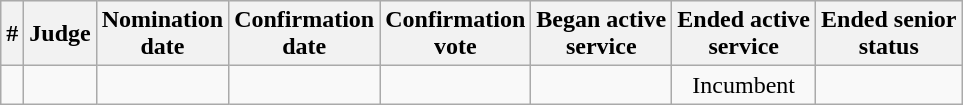<table class="sortable wikitable">
<tr bgcolor="#ececec">
<th>#</th>
<th>Judge</th>
<th>Nomination<br>date</th>
<th>Confirmation<br>date</th>
<th>Confirmation<br>vote</th>
<th>Began active<br>service</th>
<th>Ended active<br>service</th>
<th>Ended senior<br>status</th>
</tr>
<tr>
<td></td>
<td></td>
<td></td>
<td></td>
<td align="center"></td>
<td></td>
<td align="center">Incumbent</td>
<td align="center"></td>
</tr>
</table>
